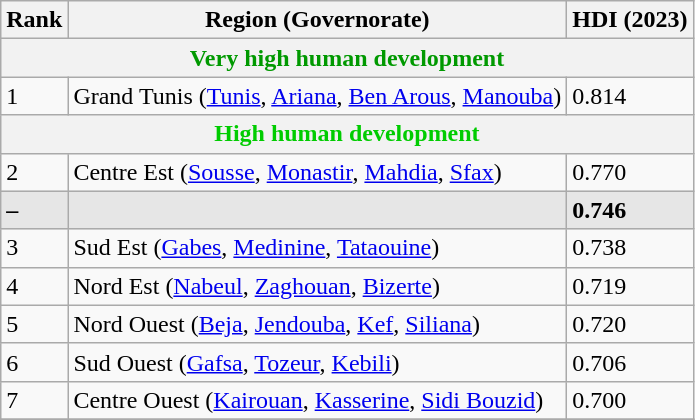<table class="wikitable sortable">
<tr>
<th class="sort">Rank</th>
<th class="sort">Region (Governorate)</th>
<th class="sort">HDI (2023)</th>
</tr>
<tr>
<th colspan="3" style="color:#090;">Very high human development</th>
</tr>
<tr>
<td>1</td>
<td style="text-align:left">Grand Tunis (<a href='#'>Tunis</a>, <a href='#'>Ariana</a>, <a href='#'>Ben Arous</a>, <a href='#'>Manouba</a>)</td>
<td>0.814</td>
</tr>
<tr>
<th colspan="3" style="color:#0c0;">High human development</th>
</tr>
<tr>
<td>2</td>
<td style="text-align:left">Centre Est (<a href='#'>Sousse</a>, <a href='#'>Monastir</a>, <a href='#'>Mahdia</a>, <a href='#'>Sfax</a>)</td>
<td>0.770</td>
</tr>
<tr style="background:#e6e6e6">
<td><strong>–</strong></td>
<td style="text-align:left"><strong></strong></td>
<td><strong>0.746</strong></td>
</tr>
<tr>
<td>3</td>
<td style="text-align:left">Sud Est (<a href='#'>Gabes</a>, <a href='#'>Medinine</a>, <a href='#'>Tataouine</a>)</td>
<td>0.738</td>
</tr>
<tr>
<td>4</td>
<td style="text-align:left">Nord Est (<a href='#'>Nabeul</a>, <a href='#'>Zaghouan</a>, <a href='#'>Bizerte</a>)</td>
<td>0.719</td>
</tr>
<tr>
<td>5</td>
<td style="text-align:left">Nord Ouest (<a href='#'>Beja</a>, <a href='#'>Jendouba</a>, <a href='#'>Kef</a>, <a href='#'>Siliana</a>)</td>
<td>0.720</td>
</tr>
<tr>
<td>6</td>
<td style="text-align:left">Sud Ouest (<a href='#'>Gafsa</a>, <a href='#'>Tozeur</a>, <a href='#'>Kebili</a>)</td>
<td>0.706</td>
</tr>
<tr>
<td>7</td>
<td style="text-align:left">Centre Ouest (<a href='#'>Kairouan</a>, <a href='#'>Kasserine</a>, <a href='#'>Sidi Bouzid</a>)</td>
<td>0.700</td>
</tr>
<tr>
</tr>
</table>
